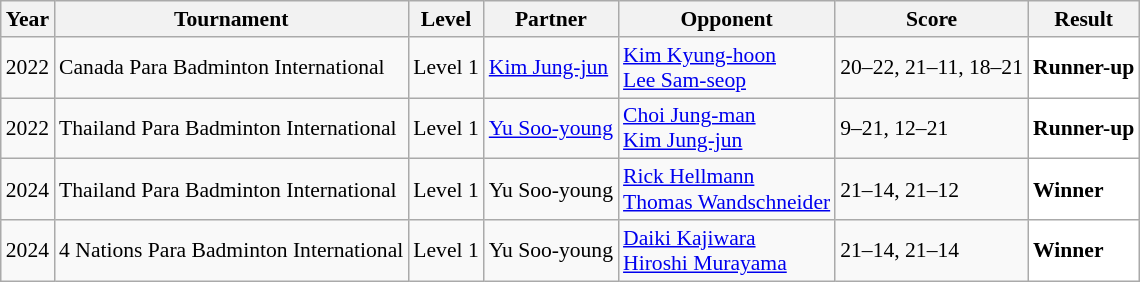<table class="sortable wikitable" style="font-size: 90%;">
<tr>
<th>Year</th>
<th>Tournament</th>
<th>Level</th>
<th>Partner</th>
<th>Opponent</th>
<th>Score</th>
<th>Result</th>
</tr>
<tr>
<td align="center">2022</td>
<td align="left">Canada Para Badminton International</td>
<td align="left">Level 1</td>
<td> <a href='#'>Kim Jung-jun</a></td>
<td align="left"> <a href='#'>Kim Kyung-hoon</a><br> <a href='#'>Lee Sam-seop</a></td>
<td align="left">20–22, 21–11, 18–21</td>
<td style="text-align:left; background:white"> <strong>Runner-up</strong></td>
</tr>
<tr>
<td align="center">2022</td>
<td align="left">Thailand Para Badminton International</td>
<td align="left">Level 1</td>
<td> <a href='#'>Yu Soo-young</a></td>
<td align="left"> <a href='#'>Choi Jung-man</a><br> <a href='#'>Kim Jung-jun</a></td>
<td align="left">9–21, 12–21</td>
<td style="text-align:left; background:white"> <strong>Runner-up</strong></td>
</tr>
<tr>
<td align="center">2024</td>
<td align="left">Thailand Para Badminton International</td>
<td align="left">Level 1</td>
<td> Yu Soo-young</td>
<td align="left"> <a href='#'>Rick Hellmann</a><br> <a href='#'>Thomas Wandschneider</a></td>
<td align="left">21–14, 21–12</td>
<td style="text-align:left; background:white"> <strong>Winner</strong></td>
</tr>
<tr>
<td align="center">2024</td>
<td align="left">4 Nations Para Badminton International</td>
<td align="left">Level 1</td>
<td align="left"> Yu Soo-young</td>
<td align="left"> <a href='#'>Daiki Kajiwara</a><br> <a href='#'>Hiroshi Murayama</a></td>
<td align="left">21–14, 21–14</td>
<td style="text-align:left; background:white"> <strong>Winner</strong></td>
</tr>
</table>
